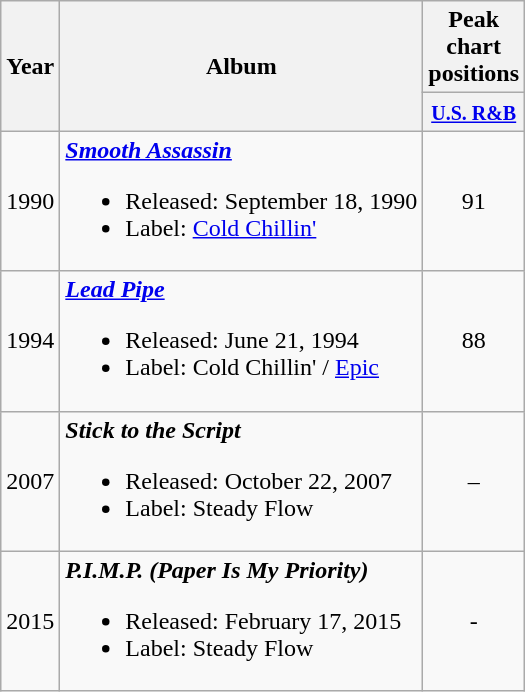<table class="wikitable">
<tr>
<th rowspan="2">Year</th>
<th rowspan="2">Album</th>
<th colspan="1">Peak chart positions</th>
</tr>
<tr>
<th width=40><small><a href='#'>U.S. R&B</a></small></th>
</tr>
<tr>
<td>1990</td>
<td><strong><em><a href='#'>Smooth Assassin</a></em></strong><br><ul><li>Released: September 18, 1990</li><li>Label: <a href='#'>Cold Chillin'</a></li></ul></td>
<td align="center">91</td>
</tr>
<tr>
<td>1994</td>
<td><strong><em><a href='#'>Lead Pipe</a></em></strong><br><ul><li>Released: June 21, 1994</li><li>Label: Cold Chillin' / <a href='#'>Epic</a></li></ul></td>
<td align="center">88</td>
</tr>
<tr>
<td>2007</td>
<td><strong><em>Stick to the Script</em></strong><br><ul><li>Released: October 22, 2007</li><li>Label: Steady Flow</li></ul></td>
<td align="center">–</td>
</tr>
<tr>
<td>2015</td>
<td><strong><em>P.I.M.P. (Paper Is My Priority)</em></strong><br><ul><li>Released: February 17, 2015</li><li>Label: Steady Flow</li></ul></td>
<td align="center">-</td>
</tr>
</table>
